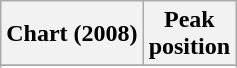<table class="wikitable sortable plainrowheaders" style="text-align:center">
<tr>
<th scope="col">Chart (2008)</th>
<th scope="col">Peak<br>position</th>
</tr>
<tr>
</tr>
<tr>
</tr>
<tr>
</tr>
<tr>
</tr>
<tr>
</tr>
</table>
